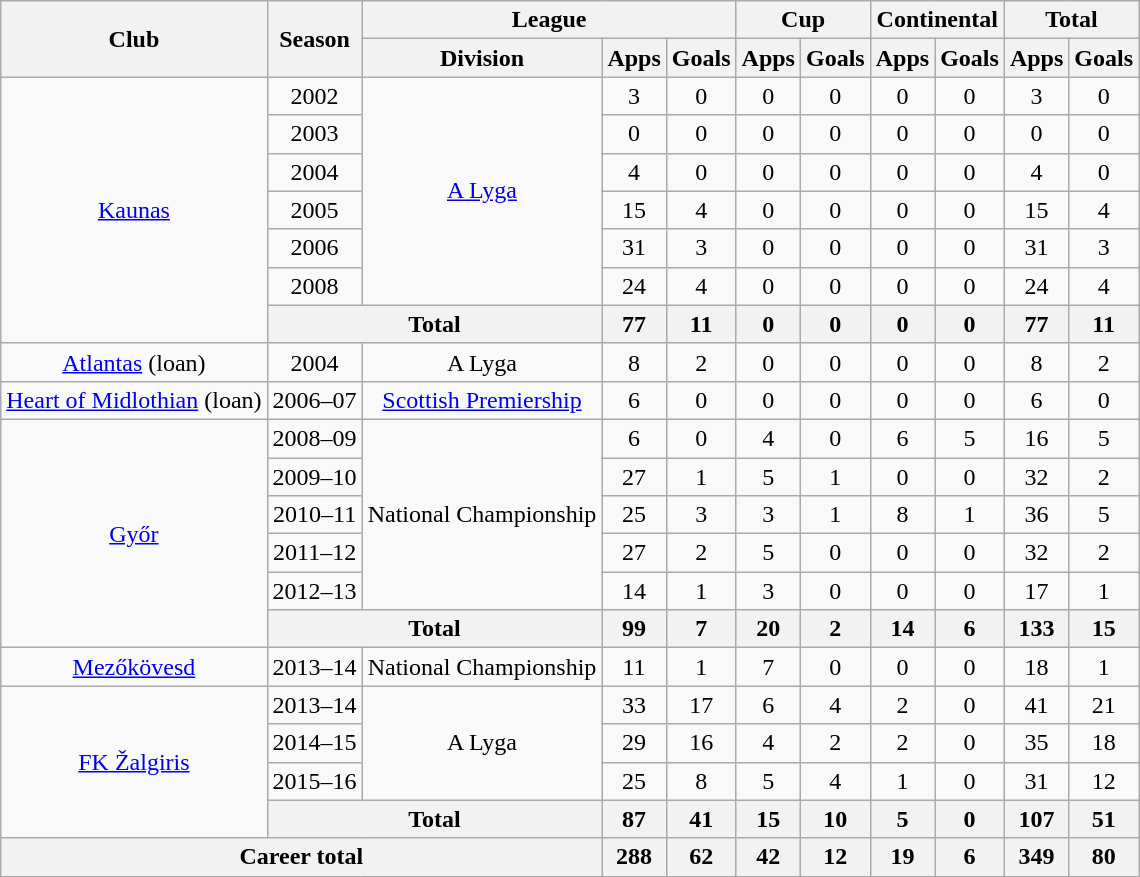<table class="wikitable" style="text-align:center">
<tr>
<th rowspan="2">Club</th>
<th rowspan="2">Season</th>
<th colspan="3">League</th>
<th colspan="2">Cup</th>
<th colspan="2">Continental</th>
<th colspan="2">Total</th>
</tr>
<tr>
<th>Division</th>
<th>Apps</th>
<th>Goals</th>
<th>Apps</th>
<th>Goals</th>
<th>Apps</th>
<th>Goals</th>
<th>Apps</th>
<th>Goals</th>
</tr>
<tr>
<td rowspan="7"><a href='#'>Kaunas</a></td>
<td>2002</td>
<td rowspan="6"><a href='#'>A Lyga</a></td>
<td>3</td>
<td>0</td>
<td>0</td>
<td>0</td>
<td>0</td>
<td>0</td>
<td>3</td>
<td>0</td>
</tr>
<tr>
<td>2003</td>
<td>0</td>
<td>0</td>
<td>0</td>
<td>0</td>
<td>0</td>
<td>0</td>
<td>0</td>
<td>0</td>
</tr>
<tr>
<td>2004</td>
<td>4</td>
<td>0</td>
<td>0</td>
<td>0</td>
<td>0</td>
<td>0</td>
<td>4</td>
<td>0</td>
</tr>
<tr>
<td>2005</td>
<td>15</td>
<td>4</td>
<td>0</td>
<td>0</td>
<td>0</td>
<td>0</td>
<td>15</td>
<td>4</td>
</tr>
<tr>
<td>2006</td>
<td>31</td>
<td>3</td>
<td>0</td>
<td>0</td>
<td>0</td>
<td>0</td>
<td>31</td>
<td>3</td>
</tr>
<tr>
<td>2008</td>
<td>24</td>
<td>4</td>
<td>0</td>
<td>0</td>
<td>0</td>
<td>0</td>
<td>24</td>
<td>4</td>
</tr>
<tr>
<th colspan="2">Total</th>
<th>77</th>
<th>11</th>
<th>0</th>
<th>0</th>
<th>0</th>
<th>0</th>
<th>77</th>
<th>11</th>
</tr>
<tr>
<td><a href='#'>Atlantas</a> (loan)</td>
<td>2004</td>
<td>A Lyga</td>
<td>8</td>
<td>2</td>
<td>0</td>
<td>0</td>
<td>0</td>
<td>0</td>
<td>8</td>
<td>2</td>
</tr>
<tr>
<td><a href='#'>Heart of Midlothian</a> (loan)</td>
<td>2006–07</td>
<td><a href='#'>Scottish Premiership</a></td>
<td>6</td>
<td>0</td>
<td>0</td>
<td>0</td>
<td>0</td>
<td>0</td>
<td>6</td>
<td>0</td>
</tr>
<tr>
<td rowspan="6"><a href='#'>Győr</a></td>
<td>2008–09</td>
<td rowspan="5">National Championship</td>
<td>6</td>
<td>0</td>
<td>4</td>
<td>0</td>
<td>6</td>
<td>5</td>
<td>16</td>
<td>5</td>
</tr>
<tr>
<td>2009–10</td>
<td>27</td>
<td>1</td>
<td>5</td>
<td>1</td>
<td>0</td>
<td>0</td>
<td>32</td>
<td>2</td>
</tr>
<tr>
<td>2010–11</td>
<td>25</td>
<td>3</td>
<td>3</td>
<td>1</td>
<td>8</td>
<td>1</td>
<td>36</td>
<td>5</td>
</tr>
<tr>
<td>2011–12</td>
<td>27</td>
<td>2</td>
<td>5</td>
<td>0</td>
<td>0</td>
<td>0</td>
<td>32</td>
<td>2</td>
</tr>
<tr>
<td>2012–13</td>
<td>14</td>
<td>1</td>
<td>3</td>
<td>0</td>
<td>0</td>
<td>0</td>
<td>17</td>
<td>1</td>
</tr>
<tr>
<th colspan="2">Total</th>
<th>99</th>
<th>7</th>
<th>20</th>
<th>2</th>
<th>14</th>
<th>6</th>
<th>133</th>
<th>15</th>
</tr>
<tr>
<td><a href='#'>Mezőkövesd</a></td>
<td>2013–14</td>
<td>National Championship</td>
<td>11</td>
<td>1</td>
<td>7</td>
<td>0</td>
<td>0</td>
<td>0</td>
<td>18</td>
<td>1</td>
</tr>
<tr>
<td rowspan="4"><a href='#'>FK Žalgiris</a></td>
<td>2013–14</td>
<td rowspan="3">A Lyga</td>
<td>33</td>
<td>17</td>
<td>6</td>
<td>4</td>
<td>2</td>
<td>0</td>
<td>41</td>
<td>21</td>
</tr>
<tr>
<td>2014–15</td>
<td>29</td>
<td>16</td>
<td>4</td>
<td>2</td>
<td>2</td>
<td>0</td>
<td>35</td>
<td>18</td>
</tr>
<tr>
<td>2015–16</td>
<td>25</td>
<td>8</td>
<td>5</td>
<td>4</td>
<td>1</td>
<td>0</td>
<td>31</td>
<td>12</td>
</tr>
<tr>
<th colspan="2">Total</th>
<th>87</th>
<th>41</th>
<th>15</th>
<th>10</th>
<th>5</th>
<th>0</th>
<th>107</th>
<th>51</th>
</tr>
<tr>
<th colspan="3">Career total</th>
<th>288</th>
<th>62</th>
<th>42</th>
<th>12</th>
<th>19</th>
<th>6</th>
<th>349</th>
<th>80</th>
</tr>
</table>
